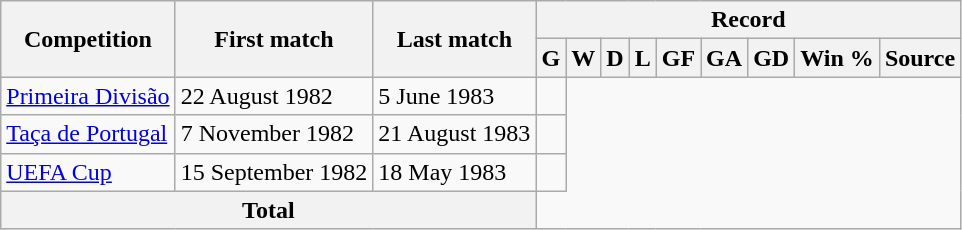<table class="wikitable" style="text-align: center">
<tr>
<th rowspan="2">Competition</th>
<th rowspan="2">First match</th>
<th rowspan="2">Last match</th>
<th colspan="9">Record</th>
</tr>
<tr>
<th>G</th>
<th>W</th>
<th>D</th>
<th>L</th>
<th>GF</th>
<th>GA</th>
<th>GD</th>
<th>Win %</th>
<th>Source</th>
</tr>
<tr>
<td align=left><a href='#'>Primeira Divisão</a></td>
<td align=left>22 August 1982</td>
<td align=left>5 June 1983<br></td>
<td align=left></td>
</tr>
<tr>
<td align=left><a href='#'>Taça de Portugal</a></td>
<td align=left>7 November 1982</td>
<td align=left>21 August 1983<br></td>
<td align=left></td>
</tr>
<tr>
<td align=left><a href='#'>UEFA Cup</a></td>
<td align=left>15 September 1982</td>
<td align=left>18 May 1983<br></td>
<td align=left></td>
</tr>
<tr>
<th colspan="3">Total<br></th>
</tr>
</table>
